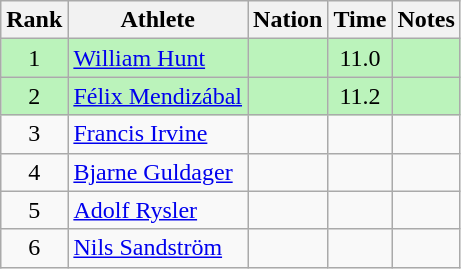<table class="wikitable sortable" style="text-align:center">
<tr>
<th>Rank</th>
<th>Athlete</th>
<th>Nation</th>
<th>Time</th>
<th>Notes</th>
</tr>
<tr bgcolor=bbf3bb>
<td>1</td>
<td align=left data-sort-value="Hunt, William"><a href='#'>William Hunt</a></td>
<td align=left></td>
<td>11.0</td>
<td></td>
</tr>
<tr bgcolor=bbf3bb>
<td>2</td>
<td align=left data-sort-value="Mendizábal, Félix"><a href='#'>Félix Mendizábal</a></td>
<td align=left></td>
<td>11.2</td>
<td></td>
</tr>
<tr>
<td>3</td>
<td align=left data-sort-value="Irvine, Francis"><a href='#'>Francis Irvine</a></td>
<td align=left></td>
<td></td>
<td></td>
</tr>
<tr>
<td>4</td>
<td align=left data-sort-value="Guldager, Bjarne"><a href='#'>Bjarne Guldager</a></td>
<td align=left></td>
<td></td>
<td></td>
</tr>
<tr>
<td>5</td>
<td align=left data-sort-value="Rysler, Adolf"><a href='#'>Adolf Rysler</a></td>
<td align=left></td>
<td></td>
<td></td>
</tr>
<tr>
<td>6</td>
<td align="left" data-sort-value="Sandström, Nils"><a href='#'>Nils Sandström</a></td>
<td align="left"></td>
<td></td>
<td></td>
</tr>
</table>
